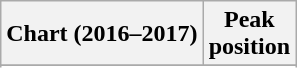<table class="wikitable sortable plainrowheaders" style="text-align:center">
<tr>
<th scope="col">Chart (2016–2017)</th>
<th scope="col">Peak<br> position</th>
</tr>
<tr>
</tr>
<tr>
</tr>
<tr>
</tr>
<tr>
</tr>
<tr>
</tr>
<tr>
</tr>
<tr>
</tr>
<tr>
</tr>
<tr>
</tr>
<tr>
</tr>
<tr>
</tr>
</table>
